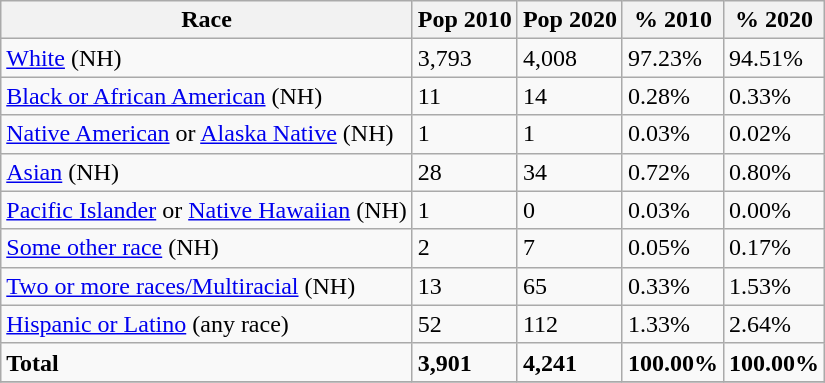<table class="wikitable">
<tr>
<th>Race</th>
<th>Pop 2010</th>
<th>Pop 2020</th>
<th>% 2010</th>
<th>% 2020</th>
</tr>
<tr>
<td><a href='#'>White</a> (NH)</td>
<td>3,793</td>
<td>4,008</td>
<td>97.23%</td>
<td>94.51%</td>
</tr>
<tr>
<td><a href='#'>Black or African American</a> (NH)</td>
<td>11</td>
<td>14</td>
<td>0.28%</td>
<td>0.33%</td>
</tr>
<tr>
<td><a href='#'>Native American</a> or <a href='#'>Alaska Native</a> (NH)</td>
<td>1</td>
<td>1</td>
<td>0.03%</td>
<td>0.02%</td>
</tr>
<tr>
<td><a href='#'>Asian</a> (NH)</td>
<td>28</td>
<td>34</td>
<td>0.72%</td>
<td>0.80%</td>
</tr>
<tr>
<td><a href='#'>Pacific Islander</a> or <a href='#'>Native Hawaiian</a> (NH)</td>
<td>1</td>
<td>0</td>
<td>0.03%</td>
<td>0.00%</td>
</tr>
<tr>
<td><a href='#'>Some other race</a> (NH)</td>
<td>2</td>
<td>7</td>
<td>0.05%</td>
<td>0.17%</td>
</tr>
<tr>
<td><a href='#'>Two or more races/Multiracial</a> (NH)</td>
<td>13</td>
<td>65</td>
<td>0.33%</td>
<td>1.53%</td>
</tr>
<tr>
<td><a href='#'>Hispanic or Latino</a> (any race)</td>
<td>52</td>
<td>112</td>
<td>1.33%</td>
<td>2.64%</td>
</tr>
<tr>
<td><strong>Total</strong></td>
<td><strong>3,901</strong></td>
<td><strong>4,241</strong></td>
<td><strong>100.00%</strong></td>
<td><strong>100.00%</strong></td>
</tr>
<tr>
</tr>
</table>
